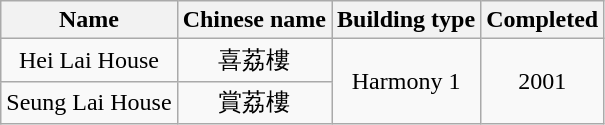<table class="wikitable" style="text-align: center">
<tr>
<th>Name</th>
<th>Chinese name</th>
<th>Building type</th>
<th>Completed</th>
</tr>
<tr>
<td>Hei Lai House</td>
<td>喜荔樓</td>
<td rowspan="2">Harmony 1</td>
<td rowspan="2">2001</td>
</tr>
<tr>
<td>Seung Lai House</td>
<td>賞荔樓</td>
</tr>
</table>
